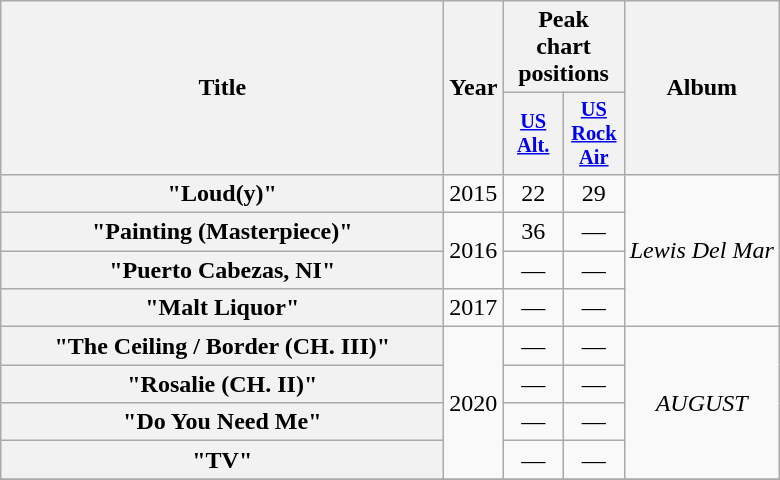<table class="wikitable plainrowheaders" style="text-align:center;">
<tr>
<th scope="col" rowspan="2" style="width:18em;">Title</th>
<th scope="col" rowspan="2">Year</th>
<th scope="col" colspan="2">Peak chart positions</th>
<th scope="col" rowspan="2">Album</th>
</tr>
<tr>
<th scope="col" style="width:2.5em;font-size:85%;"><a href='#'>US<br>Alt.</a><br></th>
<th scope="col" style="width:2.5em;font-size:85%;"><a href='#'>US<br>Rock<br>Air</a><br></th>
</tr>
<tr>
<th scope="row">"Loud(y)"</th>
<td>2015</td>
<td>22</td>
<td>29</td>
<td rowspan="4"><em>Lewis Del Mar</em></td>
</tr>
<tr>
<th scope="row">"Painting (Masterpiece)"</th>
<td rowspan="2">2016</td>
<td>36</td>
<td>—</td>
</tr>
<tr>
<th scope="row">"Puerto Cabezas, NI"</th>
<td>—</td>
<td>—</td>
</tr>
<tr>
<th scope="row">"Malt Liquor"</th>
<td>2017</td>
<td>—</td>
<td>—</td>
</tr>
<tr>
<th scope="row">"The Ceiling / Border (CH. III)"</th>
<td rowspan="4">2020</td>
<td>—</td>
<td>—</td>
<td rowspan="4"><em>AUGUST</em></td>
</tr>
<tr>
<th scope="row">"Rosalie (CH. II)"</th>
<td>—</td>
<td>—</td>
</tr>
<tr>
<th scope="row">"Do You Need Me"</th>
<td>—</td>
<td>—</td>
</tr>
<tr>
<th scope="row">"TV"</th>
<td>—</td>
<td>—</td>
</tr>
<tr>
</tr>
</table>
